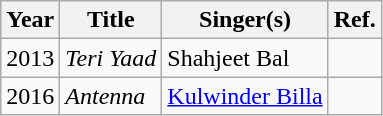<table class="wikitable sortable">
<tr>
<th>Year</th>
<th>Title</th>
<th>Singer(s)</th>
<th>Ref.</th>
</tr>
<tr>
<td>2013</td>
<td><em>Teri Yaad</em></td>
<td>Shahjeet Bal</td>
<td></td>
</tr>
<tr>
<td>2016</td>
<td><em>Antenna</em></td>
<td><a href='#'>Kulwinder Billa</a></td>
<td></td>
</tr>
</table>
